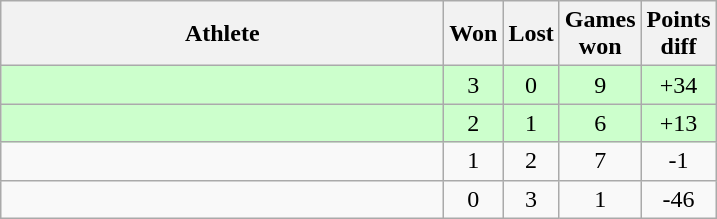<table class="wikitable">
<tr>
<th style="width:18em">Athlete</th>
<th>Won</th>
<th>Lost</th>
<th>Games<br>won</th>
<th>Points<br>diff</th>
</tr>
<tr bgcolor="#ccffcc">
<td></td>
<td align="center">3</td>
<td align="center">0</td>
<td align="center">9</td>
<td align="center">+34</td>
</tr>
<tr bgcolor="#ccffcc">
<td></td>
<td align="center">2</td>
<td align="center">1</td>
<td align="center">6</td>
<td align="center">+13</td>
</tr>
<tr>
<td></td>
<td align="center">1</td>
<td align="center">2</td>
<td align="center">7</td>
<td align="center">-1</td>
</tr>
<tr>
<td></td>
<td align="center">0</td>
<td align="center">3</td>
<td align="center">1</td>
<td align="center">-46</td>
</tr>
</table>
